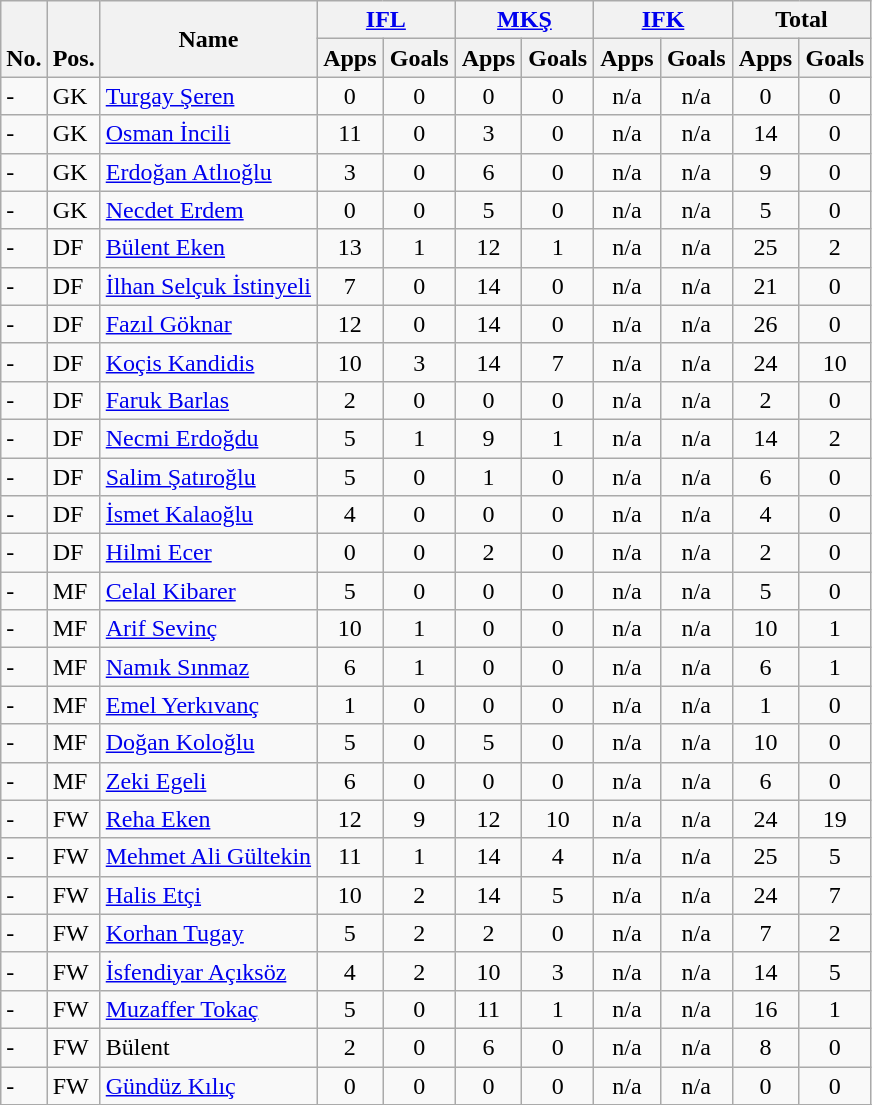<table class="wikitable" style="text-align:center">
<tr>
<th rowspan="2" valign="bottom">No.</th>
<th rowspan="2" valign="bottom">Pos.</th>
<th rowspan="2">Name</th>
<th colspan="2" width="85"><a href='#'>IFL</a></th>
<th colspan="2" width="85"><a href='#'>MKŞ</a></th>
<th colspan="2" width="85"><a href='#'>IFK</a></th>
<th colspan="2" width="85">Total</th>
</tr>
<tr>
<th>Apps</th>
<th>Goals</th>
<th>Apps</th>
<th>Goals</th>
<th>Apps</th>
<th>Goals</th>
<th>Apps</th>
<th>Goals</th>
</tr>
<tr>
<td align="left">-</td>
<td align="left">GK</td>
<td align="left"> <a href='#'>Turgay Şeren</a></td>
<td>0</td>
<td>0</td>
<td>0</td>
<td>0</td>
<td>n/a</td>
<td>n/a</td>
<td>0</td>
<td>0</td>
</tr>
<tr>
<td align="left">-</td>
<td align="left">GK</td>
<td align="left"> <a href='#'>Osman İncili</a></td>
<td>11</td>
<td>0</td>
<td>3</td>
<td>0</td>
<td>n/a</td>
<td>n/a</td>
<td>14</td>
<td>0</td>
</tr>
<tr>
<td align="left">-</td>
<td align="left">GK</td>
<td align="left"> <a href='#'>Erdoğan Atlıoğlu</a></td>
<td>3</td>
<td>0</td>
<td>6</td>
<td>0</td>
<td>n/a</td>
<td>n/a</td>
<td>9</td>
<td>0</td>
</tr>
<tr>
<td align="left">-</td>
<td align="left">GK</td>
<td align="left"> <a href='#'>Necdet Erdem</a></td>
<td>0</td>
<td>0</td>
<td>5</td>
<td>0</td>
<td>n/a</td>
<td>n/a</td>
<td>5</td>
<td>0</td>
</tr>
<tr>
<td align="left">-</td>
<td align="left">DF</td>
<td align="left"> <a href='#'>Bülent Eken</a></td>
<td>13</td>
<td>1</td>
<td>12</td>
<td>1</td>
<td>n/a</td>
<td>n/a</td>
<td>25</td>
<td>2</td>
</tr>
<tr>
<td align="left">-</td>
<td align="left">DF</td>
<td align="left"> <a href='#'>İlhan Selçuk İstinyeli</a></td>
<td>7</td>
<td>0</td>
<td>14</td>
<td>0</td>
<td>n/a</td>
<td>n/a</td>
<td>21</td>
<td>0</td>
</tr>
<tr>
<td align="left">-</td>
<td align="left">DF</td>
<td align="left"> <a href='#'>Fazıl Göknar</a></td>
<td>12</td>
<td>0</td>
<td>14</td>
<td>0</td>
<td>n/a</td>
<td>n/a</td>
<td>26</td>
<td>0</td>
</tr>
<tr>
<td align="left">-</td>
<td align="left">DF</td>
<td align="left"> <a href='#'>Koçis Kandidis</a></td>
<td>10</td>
<td>3</td>
<td>14</td>
<td>7</td>
<td>n/a</td>
<td>n/a</td>
<td>24</td>
<td>10</td>
</tr>
<tr>
<td align="left">-</td>
<td align="left">DF</td>
<td align="left"> <a href='#'>Faruk Barlas</a></td>
<td>2</td>
<td>0</td>
<td>0</td>
<td>0</td>
<td>n/a</td>
<td>n/a</td>
<td>2</td>
<td>0</td>
</tr>
<tr>
<td align="left">-</td>
<td align="left">DF</td>
<td align="left"> <a href='#'>Necmi Erdoğdu</a></td>
<td>5</td>
<td>1</td>
<td>9</td>
<td>1</td>
<td>n/a</td>
<td>n/a</td>
<td>14</td>
<td>2</td>
</tr>
<tr>
<td align="left">-</td>
<td align="left">DF</td>
<td align="left"> <a href='#'>Salim Şatıroğlu</a></td>
<td>5</td>
<td>0</td>
<td>1</td>
<td>0</td>
<td>n/a</td>
<td>n/a</td>
<td>6</td>
<td>0</td>
</tr>
<tr>
<td align="left">-</td>
<td align="left">DF</td>
<td align="left"> <a href='#'>İsmet Kalaoğlu</a></td>
<td>4</td>
<td>0</td>
<td>0</td>
<td>0</td>
<td>n/a</td>
<td>n/a</td>
<td>4</td>
<td>0</td>
</tr>
<tr>
<td align="left">-</td>
<td align="left">DF</td>
<td align="left"> <a href='#'>Hilmi Ecer</a></td>
<td>0</td>
<td>0</td>
<td>2</td>
<td>0</td>
<td>n/a</td>
<td>n/a</td>
<td>2</td>
<td>0</td>
</tr>
<tr>
<td align="left">-</td>
<td align="left">MF</td>
<td align="left"> <a href='#'>Celal Kibarer</a></td>
<td>5</td>
<td>0</td>
<td>0</td>
<td>0</td>
<td>n/a</td>
<td>n/a</td>
<td>5</td>
<td>0</td>
</tr>
<tr>
<td align="left">-</td>
<td align="left">MF</td>
<td align="left"> <a href='#'>Arif Sevinç</a></td>
<td>10</td>
<td>1</td>
<td>0</td>
<td>0</td>
<td>n/a</td>
<td>n/a</td>
<td>10</td>
<td>1</td>
</tr>
<tr>
<td align="left">-</td>
<td align="left">MF</td>
<td align="left"> <a href='#'>Namık Sınmaz</a></td>
<td>6</td>
<td>1</td>
<td>0</td>
<td>0</td>
<td>n/a</td>
<td>n/a</td>
<td>6</td>
<td>1</td>
</tr>
<tr>
<td align="left">-</td>
<td align="left">MF</td>
<td align="left"> <a href='#'>Emel Yerkıvanç</a></td>
<td>1</td>
<td>0</td>
<td>0</td>
<td>0</td>
<td>n/a</td>
<td>n/a</td>
<td>1</td>
<td>0</td>
</tr>
<tr>
<td align="left">-</td>
<td align="left">MF</td>
<td align="left"> <a href='#'>Doğan Koloğlu</a></td>
<td>5</td>
<td>0</td>
<td>5</td>
<td>0</td>
<td>n/a</td>
<td>n/a</td>
<td>10</td>
<td>0</td>
</tr>
<tr>
<td align="left">-</td>
<td align="left">MF</td>
<td align="left"> <a href='#'>Zeki Egeli</a></td>
<td>6</td>
<td>0</td>
<td>0</td>
<td>0</td>
<td>n/a</td>
<td>n/a</td>
<td>6</td>
<td>0</td>
</tr>
<tr>
<td align="left">-</td>
<td align="left">FW</td>
<td align="left"> <a href='#'>Reha Eken</a></td>
<td>12</td>
<td>9</td>
<td>12</td>
<td>10</td>
<td>n/a</td>
<td>n/a</td>
<td>24</td>
<td>19</td>
</tr>
<tr>
<td align="left">-</td>
<td align="left">FW</td>
<td align="left"> <a href='#'>Mehmet Ali Gültekin</a></td>
<td>11</td>
<td>1</td>
<td>14</td>
<td>4</td>
<td>n/a</td>
<td>n/a</td>
<td>25</td>
<td>5</td>
</tr>
<tr>
<td align="left">-</td>
<td align="left">FW</td>
<td align="left"> <a href='#'>Halis Etçi</a></td>
<td>10</td>
<td>2</td>
<td>14</td>
<td>5</td>
<td>n/a</td>
<td>n/a</td>
<td>24</td>
<td>7</td>
</tr>
<tr>
<td align="left">-</td>
<td align="left">FW</td>
<td align="left"> <a href='#'>Korhan Tugay</a></td>
<td>5</td>
<td>2</td>
<td>2</td>
<td>0</td>
<td>n/a</td>
<td>n/a</td>
<td>7</td>
<td>2</td>
</tr>
<tr>
<td align="left">-</td>
<td align="left">FW</td>
<td align="left"> <a href='#'>İsfendiyar Açıksöz</a></td>
<td>4</td>
<td>2</td>
<td>10</td>
<td>3</td>
<td>n/a</td>
<td>n/a</td>
<td>14</td>
<td>5</td>
</tr>
<tr>
<td align="left">-</td>
<td align="left">FW</td>
<td align="left"> <a href='#'>Muzaffer Tokaç</a></td>
<td>5</td>
<td>0</td>
<td>11</td>
<td>1</td>
<td>n/a</td>
<td>n/a</td>
<td>16</td>
<td>1</td>
</tr>
<tr>
<td align="left">-</td>
<td align="left">FW</td>
<td align="left"> Bülent</td>
<td>2</td>
<td>0</td>
<td>6</td>
<td>0</td>
<td>n/a</td>
<td>n/a</td>
<td>8</td>
<td>0</td>
</tr>
<tr>
<td align="left">-</td>
<td align="left">FW</td>
<td align="left"> <a href='#'>Gündüz Kılıç</a></td>
<td>0</td>
<td>0</td>
<td>0</td>
<td>0</td>
<td>n/a</td>
<td>n/a</td>
<td>0</td>
<td>0</td>
</tr>
<tr>
</tr>
</table>
